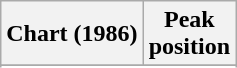<table class="wikitable sortable plainrowheaders" style="text-align:center">
<tr>
<th scope="col">Chart (1986)</th>
<th scope="col">Peak<br>position</th>
</tr>
<tr>
</tr>
<tr>
</tr>
<tr>
</tr>
</table>
